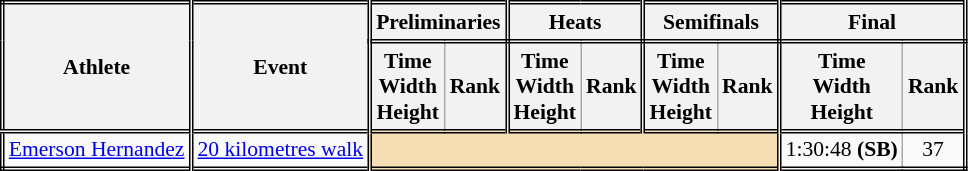<table class=wikitable style="font-size:90%; border: double;">
<tr>
<th rowspan="2" style="border-right:double">Athlete</th>
<th rowspan="2" style="border-right:double">Event</th>
<th colspan="2" style="border-right:double; border-bottom:double;">Preliminaries</th>
<th colspan="2" style="border-right:double; border-bottom:double;">Heats</th>
<th colspan="2" style="border-right:double; border-bottom:double;">Semifinals</th>
<th colspan="2" style="border-right:double; border-bottom:double;">Final</th>
</tr>
<tr>
<th>Time<br>Width<br>Height</th>
<th style="border-right:double">Rank</th>
<th>Time<br>Width<br>Height</th>
<th style="border-right:double">Rank</th>
<th>Time<br>Width<br>Height</th>
<th style="border-right:double">Rank</th>
<th>Time<br>Width<br>Height</th>
<th style="border-right:double">Rank</th>
</tr>
<tr style="border-top: double;">
<td style="border-right:double"><a href='#'>Emerson Hernandez</a></td>
<td style="border-right:double"><a href='#'>20 kilometres walk</a></td>
<td style="border-right:double" colspan= 6 bgcolor="wheat"></td>
<td align=center>1:30:48 <strong>(SB)</strong></td>
<td align=center>37</td>
</tr>
</table>
